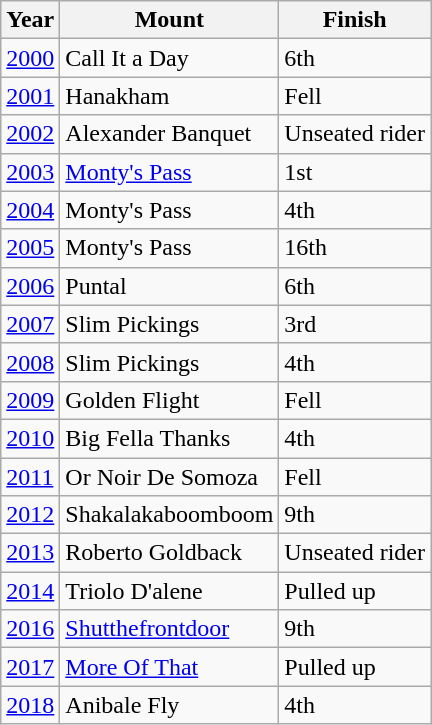<table class="wikitable">
<tr>
<th>Year</th>
<th>Mount</th>
<th>Finish</th>
</tr>
<tr>
<td><a href='#'>2000</a></td>
<td>Call It a Day</td>
<td>6th</td>
</tr>
<tr>
<td><a href='#'>2001</a></td>
<td>Hanakham</td>
<td>Fell</td>
</tr>
<tr>
<td><a href='#'>2002</a></td>
<td>Alexander Banquet</td>
<td>Unseated rider</td>
</tr>
<tr>
<td><a href='#'>2003</a></td>
<td><a href='#'>Monty's Pass</a></td>
<td>1st</td>
</tr>
<tr>
<td><a href='#'>2004</a></td>
<td>Monty's Pass</td>
<td>4th</td>
</tr>
<tr>
<td><a href='#'>2005</a></td>
<td>Monty's Pass</td>
<td>16th</td>
</tr>
<tr>
<td><a href='#'>2006</a></td>
<td>Puntal</td>
<td>6th</td>
</tr>
<tr>
<td><a href='#'>2007</a></td>
<td>Slim Pickings</td>
<td>3rd</td>
</tr>
<tr>
<td><a href='#'>2008</a></td>
<td>Slim Pickings</td>
<td>4th</td>
</tr>
<tr>
<td><a href='#'>2009</a></td>
<td>Golden Flight</td>
<td>Fell</td>
</tr>
<tr>
<td><a href='#'>2010</a></td>
<td>Big Fella Thanks</td>
<td>4th</td>
</tr>
<tr>
<td><a href='#'>2011</a></td>
<td>Or Noir De Somoza</td>
<td>Fell</td>
</tr>
<tr>
<td><a href='#'>2012</a></td>
<td>Shakalakaboomboom</td>
<td>9th</td>
</tr>
<tr>
<td><a href='#'>2013</a></td>
<td>Roberto Goldback</td>
<td>Unseated rider</td>
</tr>
<tr>
<td><a href='#'>2014</a></td>
<td>Triolo D'alene</td>
<td>Pulled up</td>
</tr>
<tr>
<td><a href='#'>2016</a></td>
<td><a href='#'>Shutthefrontdoor</a></td>
<td>9th</td>
</tr>
<tr>
<td><a href='#'>2017</a></td>
<td><a href='#'>More Of That</a></td>
<td>Pulled up</td>
</tr>
<tr>
<td><a href='#'>2018</a></td>
<td>Anibale Fly</td>
<td>4th</td>
</tr>
</table>
